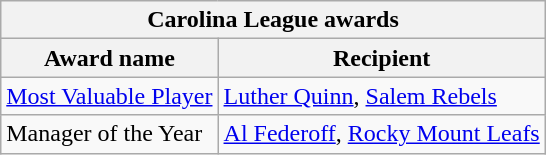<table class="wikitable">
<tr>
<th colspan="2">Carolina League awards</th>
</tr>
<tr>
<th>Award name</th>
<th>Recipient</th>
</tr>
<tr>
<td><a href='#'>Most Valuable Player</a></td>
<td><a href='#'>Luther Quinn</a>, <a href='#'>Salem Rebels</a></td>
</tr>
<tr>
<td>Manager of the Year</td>
<td><a href='#'>Al Federoff</a>, <a href='#'>Rocky Mount Leafs</a></td>
</tr>
</table>
